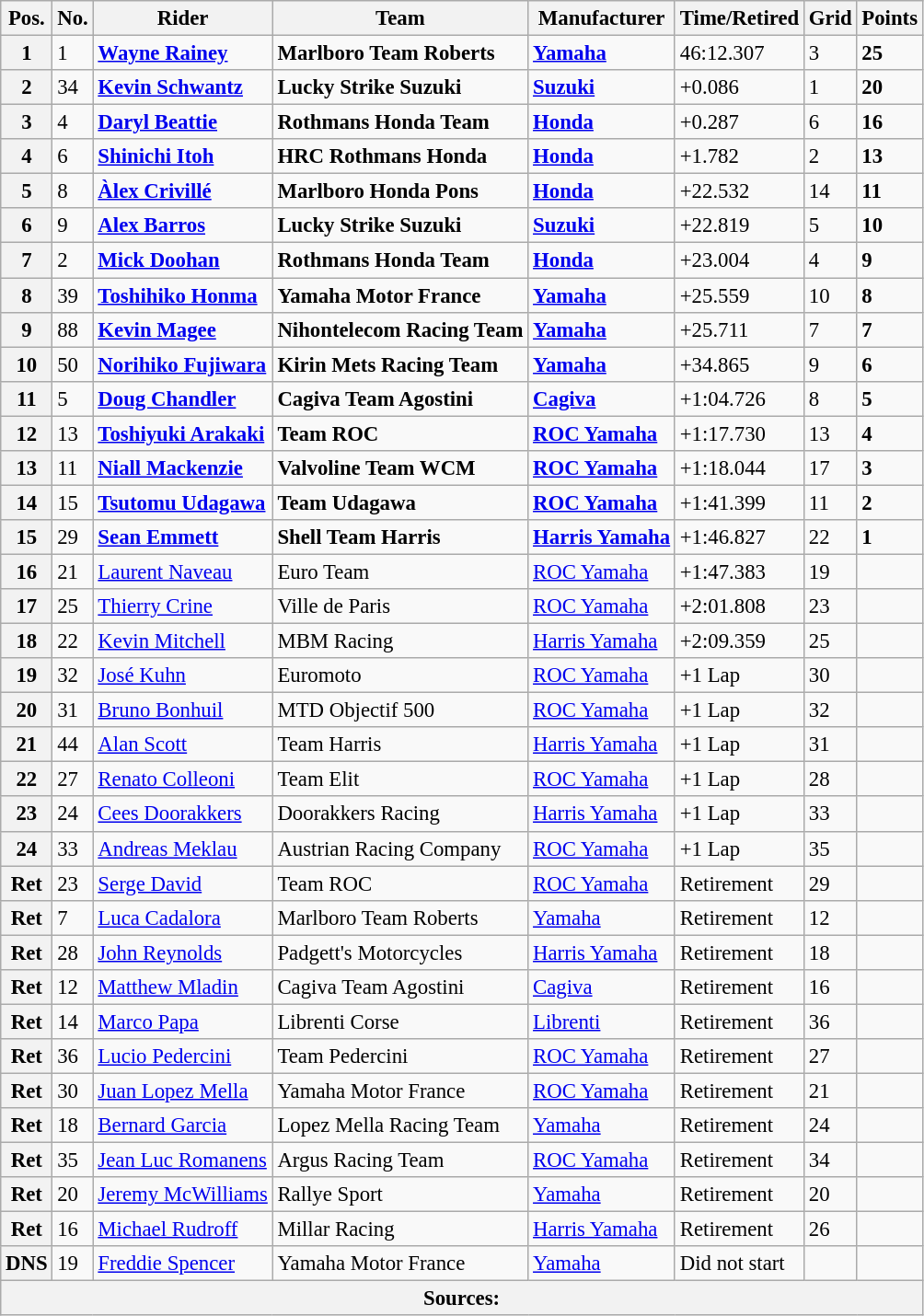<table class="wikitable" style="font-size: 95%;">
<tr>
<th>Pos.</th>
<th>No.</th>
<th>Rider</th>
<th>Team</th>
<th>Manufacturer</th>
<th>Time/Retired</th>
<th>Grid</th>
<th>Points</th>
</tr>
<tr>
<th>1</th>
<td>1</td>
<td> <strong><a href='#'>Wayne Rainey</a></strong></td>
<td><strong>Marlboro Team Roberts</strong></td>
<td><strong><a href='#'>Yamaha</a></strong></td>
<td>46:12.307</td>
<td>3</td>
<td><strong>25</strong></td>
</tr>
<tr>
<th>2</th>
<td>34</td>
<td> <strong><a href='#'>Kevin Schwantz</a></strong></td>
<td><strong>Lucky Strike Suzuki</strong></td>
<td><strong><a href='#'>Suzuki</a></strong></td>
<td>+0.086</td>
<td>1</td>
<td><strong>20</strong></td>
</tr>
<tr>
<th>3</th>
<td>4</td>
<td> <strong><a href='#'>Daryl Beattie</a></strong></td>
<td><strong>Rothmans Honda Team</strong></td>
<td><strong><a href='#'>Honda</a></strong></td>
<td>+0.287</td>
<td>6</td>
<td><strong>16</strong></td>
</tr>
<tr>
<th>4</th>
<td>6</td>
<td> <strong><a href='#'>Shinichi Itoh</a></strong></td>
<td><strong>HRC Rothmans Honda</strong></td>
<td><strong><a href='#'>Honda</a></strong></td>
<td>+1.782</td>
<td>2</td>
<td><strong>13</strong></td>
</tr>
<tr>
<th>5</th>
<td>8</td>
<td> <strong><a href='#'>Àlex Crivillé</a></strong></td>
<td><strong>Marlboro Honda Pons</strong></td>
<td><strong><a href='#'>Honda</a></strong></td>
<td>+22.532</td>
<td>14</td>
<td><strong>11</strong></td>
</tr>
<tr>
<th>6</th>
<td>9</td>
<td> <strong><a href='#'>Alex Barros</a></strong></td>
<td><strong>Lucky Strike Suzuki</strong></td>
<td><strong><a href='#'>Suzuki</a></strong></td>
<td>+22.819</td>
<td>5</td>
<td><strong>10</strong></td>
</tr>
<tr>
<th>7</th>
<td>2</td>
<td> <strong><a href='#'>Mick Doohan</a></strong></td>
<td><strong>Rothmans Honda Team</strong></td>
<td><strong><a href='#'>Honda</a></strong></td>
<td>+23.004</td>
<td>4</td>
<td><strong>9</strong></td>
</tr>
<tr>
<th>8</th>
<td>39</td>
<td> <strong><a href='#'>Toshihiko Honma</a></strong></td>
<td><strong>Yamaha Motor France</strong></td>
<td><strong><a href='#'>Yamaha</a></strong></td>
<td>+25.559</td>
<td>10</td>
<td><strong>8</strong></td>
</tr>
<tr>
<th>9</th>
<td>88</td>
<td> <strong><a href='#'>Kevin Magee</a></strong></td>
<td><strong>Nihontelecom Racing Team</strong></td>
<td><strong><a href='#'>Yamaha</a></strong></td>
<td>+25.711</td>
<td>7</td>
<td><strong>7</strong></td>
</tr>
<tr>
<th>10</th>
<td>50</td>
<td> <strong><a href='#'>Norihiko Fujiwara</a></strong></td>
<td><strong>Kirin Mets Racing Team</strong></td>
<td><strong><a href='#'>Yamaha</a></strong></td>
<td>+34.865</td>
<td>9</td>
<td><strong>6</strong></td>
</tr>
<tr>
<th>11</th>
<td>5</td>
<td> <strong><a href='#'>Doug Chandler</a></strong></td>
<td><strong>Cagiva Team Agostini</strong></td>
<td><strong><a href='#'>Cagiva</a></strong></td>
<td>+1:04.726</td>
<td>8</td>
<td><strong>5</strong></td>
</tr>
<tr>
<th>12</th>
<td>13</td>
<td> <strong><a href='#'>Toshiyuki Arakaki</a></strong></td>
<td><strong>Team ROC</strong></td>
<td><strong><a href='#'>ROC Yamaha</a></strong></td>
<td>+1:17.730</td>
<td>13</td>
<td><strong>4</strong></td>
</tr>
<tr>
<th>13</th>
<td>11</td>
<td> <strong><a href='#'>Niall Mackenzie</a></strong></td>
<td><strong>Valvoline Team WCM</strong></td>
<td><strong><a href='#'>ROC Yamaha</a></strong></td>
<td>+1:18.044</td>
<td>17</td>
<td><strong>3</strong></td>
</tr>
<tr>
<th>14</th>
<td>15</td>
<td> <strong><a href='#'>Tsutomu Udagawa</a></strong></td>
<td><strong>Team Udagawa</strong></td>
<td><strong><a href='#'>ROC Yamaha</a></strong></td>
<td>+1:41.399</td>
<td>11</td>
<td><strong>2</strong></td>
</tr>
<tr>
<th>15</th>
<td>29</td>
<td> <strong><a href='#'>Sean Emmett</a></strong></td>
<td><strong>Shell Team Harris</strong></td>
<td><strong><a href='#'>Harris Yamaha</a></strong></td>
<td>+1:46.827</td>
<td>22</td>
<td><strong>1</strong></td>
</tr>
<tr>
<th>16</th>
<td>21</td>
<td> <a href='#'>Laurent Naveau</a></td>
<td>Euro Team</td>
<td><a href='#'>ROC Yamaha</a></td>
<td>+1:47.383</td>
<td>19</td>
<td></td>
</tr>
<tr>
<th>17</th>
<td>25</td>
<td> <a href='#'>Thierry Crine</a></td>
<td>Ville de Paris</td>
<td><a href='#'>ROC Yamaha</a></td>
<td>+2:01.808</td>
<td>23</td>
<td></td>
</tr>
<tr>
<th>18</th>
<td>22</td>
<td> <a href='#'>Kevin Mitchell</a></td>
<td>MBM Racing</td>
<td><a href='#'>Harris Yamaha</a></td>
<td>+2:09.359</td>
<td>25</td>
<td></td>
</tr>
<tr>
<th>19</th>
<td>32</td>
<td> <a href='#'>José Kuhn</a></td>
<td>Euromoto</td>
<td><a href='#'>ROC Yamaha</a></td>
<td>+1 Lap</td>
<td>30</td>
<td></td>
</tr>
<tr>
<th>20</th>
<td>31</td>
<td> <a href='#'>Bruno Bonhuil</a></td>
<td>MTD Objectif 500</td>
<td><a href='#'>ROC Yamaha</a></td>
<td>+1 Lap</td>
<td>32</td>
<td></td>
</tr>
<tr>
<th>21</th>
<td>44</td>
<td> <a href='#'>Alan Scott</a></td>
<td>Team Harris</td>
<td><a href='#'>Harris Yamaha</a></td>
<td>+1 Lap</td>
<td>31</td>
<td></td>
</tr>
<tr>
<th>22</th>
<td>27</td>
<td> <a href='#'>Renato Colleoni</a></td>
<td>Team Elit</td>
<td><a href='#'>ROC Yamaha</a></td>
<td>+1 Lap</td>
<td>28</td>
<td></td>
</tr>
<tr>
<th>23</th>
<td>24</td>
<td> <a href='#'>Cees Doorakkers</a></td>
<td>Doorakkers Racing</td>
<td><a href='#'>Harris Yamaha</a></td>
<td>+1 Lap</td>
<td>33</td>
<td></td>
</tr>
<tr>
<th>24</th>
<td>33</td>
<td> <a href='#'>Andreas Meklau</a></td>
<td>Austrian Racing Company</td>
<td><a href='#'>ROC Yamaha</a></td>
<td>+1 Lap</td>
<td>35</td>
<td></td>
</tr>
<tr>
<th>Ret</th>
<td>23</td>
<td> <a href='#'>Serge David</a></td>
<td>Team ROC</td>
<td><a href='#'>ROC Yamaha</a></td>
<td>Retirement</td>
<td>29</td>
<td></td>
</tr>
<tr>
<th>Ret</th>
<td>7</td>
<td> <a href='#'>Luca Cadalora</a></td>
<td>Marlboro Team Roberts</td>
<td><a href='#'>Yamaha</a></td>
<td>Retirement</td>
<td>12</td>
<td></td>
</tr>
<tr>
<th>Ret</th>
<td>28</td>
<td> <a href='#'>John Reynolds</a></td>
<td>Padgett's Motorcycles</td>
<td><a href='#'>Harris Yamaha</a></td>
<td>Retirement</td>
<td>18</td>
<td></td>
</tr>
<tr>
<th>Ret</th>
<td>12</td>
<td> <a href='#'>Matthew Mladin</a></td>
<td>Cagiva Team Agostini</td>
<td><a href='#'>Cagiva</a></td>
<td>Retirement</td>
<td>16</td>
<td></td>
</tr>
<tr>
<th>Ret</th>
<td>14</td>
<td> <a href='#'>Marco Papa</a></td>
<td>Librenti Corse</td>
<td><a href='#'>Librenti</a></td>
<td>Retirement</td>
<td>36</td>
<td></td>
</tr>
<tr>
<th>Ret</th>
<td>36</td>
<td> <a href='#'>Lucio Pedercini</a></td>
<td>Team Pedercini</td>
<td><a href='#'>ROC Yamaha</a></td>
<td>Retirement</td>
<td>27</td>
<td></td>
</tr>
<tr>
<th>Ret</th>
<td>30</td>
<td> <a href='#'>Juan Lopez Mella</a></td>
<td>Yamaha Motor France</td>
<td><a href='#'>ROC Yamaha</a></td>
<td>Retirement</td>
<td>21</td>
<td></td>
</tr>
<tr>
<th>Ret</th>
<td>18</td>
<td> <a href='#'>Bernard Garcia</a></td>
<td>Lopez Mella Racing Team</td>
<td><a href='#'>Yamaha</a></td>
<td>Retirement</td>
<td>24</td>
<td></td>
</tr>
<tr>
<th>Ret</th>
<td>35</td>
<td> <a href='#'>Jean Luc Romanens</a></td>
<td>Argus Racing Team</td>
<td><a href='#'>ROC Yamaha</a></td>
<td>Retirement</td>
<td>34</td>
<td></td>
</tr>
<tr>
<th>Ret</th>
<td>20</td>
<td> <a href='#'>Jeremy McWilliams</a></td>
<td>Rallye Sport</td>
<td><a href='#'>Yamaha</a></td>
<td>Retirement</td>
<td>20</td>
<td></td>
</tr>
<tr>
<th>Ret</th>
<td>16</td>
<td> <a href='#'>Michael Rudroff</a></td>
<td>Millar Racing</td>
<td><a href='#'>Harris Yamaha</a></td>
<td>Retirement</td>
<td>26</td>
<td></td>
</tr>
<tr>
<th>DNS</th>
<td>19</td>
<td> <a href='#'>Freddie Spencer</a></td>
<td>Yamaha Motor France</td>
<td><a href='#'>Yamaha</a></td>
<td>Did not start</td>
<td></td>
<td></td>
</tr>
<tr>
<th colspan=8>Sources:</th>
</tr>
</table>
